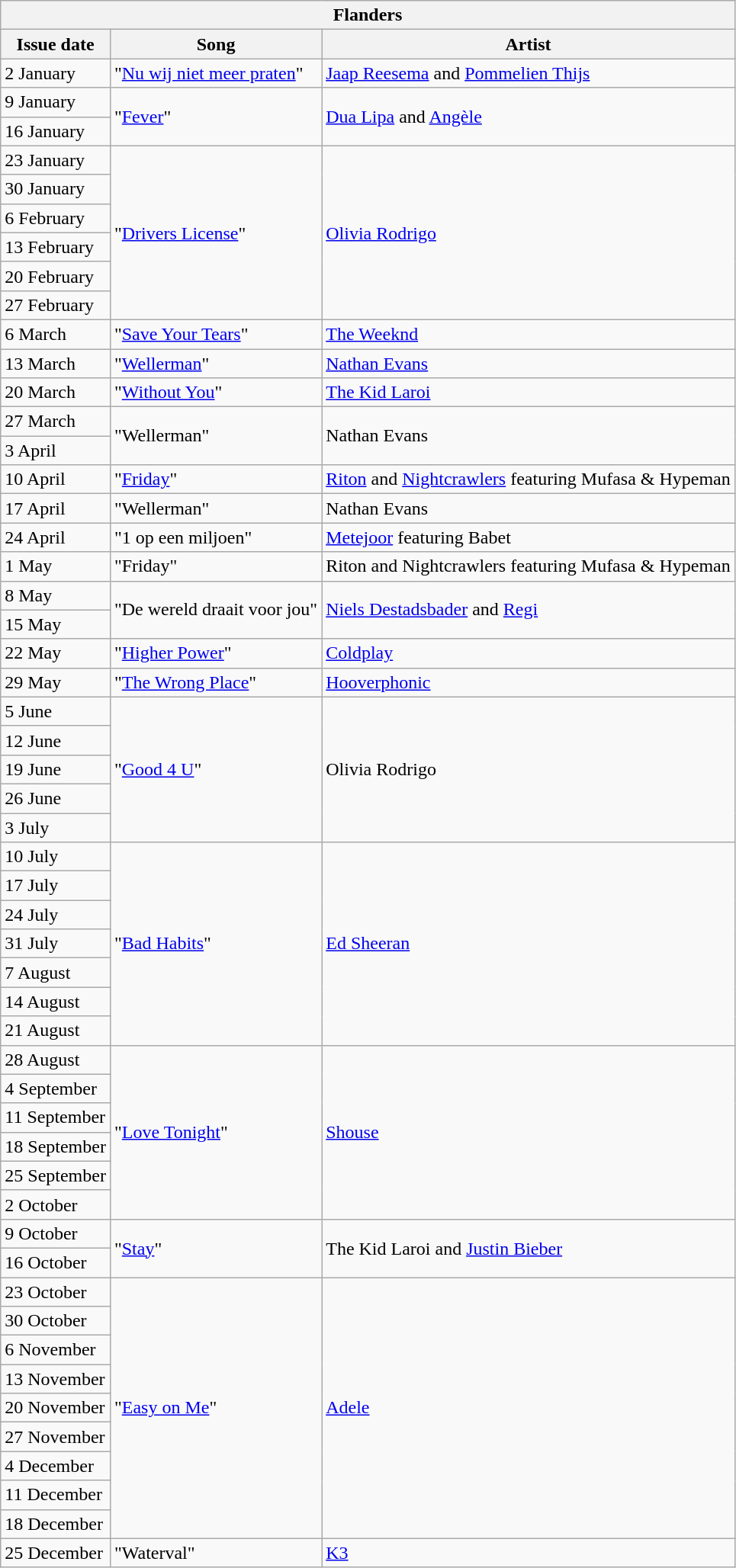<table class="wikitable">
<tr>
<th colspan="4">Flanders</th>
</tr>
<tr>
<th>Issue date</th>
<th>Song</th>
<th>Artist</th>
</tr>
<tr>
<td>2 January</td>
<td>"<a href='#'>Nu wij niet meer praten</a>"</td>
<td><a href='#'>Jaap Reesema</a> and <a href='#'>Pommelien Thijs</a></td>
</tr>
<tr>
<td>9 January</td>
<td rowspan="2">"<a href='#'>Fever</a>"</td>
<td rowspan="2"><a href='#'>Dua Lipa</a> and <a href='#'>Angèle</a></td>
</tr>
<tr>
<td>16 January</td>
</tr>
<tr>
<td>23 January</td>
<td rowspan="6">"<a href='#'>Drivers License</a>"</td>
<td rowspan="6"><a href='#'>Olivia Rodrigo</a></td>
</tr>
<tr>
<td>30 January</td>
</tr>
<tr>
<td>6 February</td>
</tr>
<tr>
<td>13 February</td>
</tr>
<tr>
<td>20 February</td>
</tr>
<tr>
<td>27 February</td>
</tr>
<tr>
<td>6 March</td>
<td>"<a href='#'>Save Your Tears</a>"</td>
<td><a href='#'>The Weeknd</a></td>
</tr>
<tr>
<td>13 March</td>
<td>"<a href='#'>Wellerman</a>"</td>
<td><a href='#'>Nathan Evans</a></td>
</tr>
<tr>
<td>20 March</td>
<td>"<a href='#'>Without You</a>"</td>
<td><a href='#'>The Kid Laroi</a></td>
</tr>
<tr>
<td>27 March</td>
<td rowspan="2">"Wellerman"</td>
<td rowspan="2">Nathan Evans</td>
</tr>
<tr>
<td>3 April</td>
</tr>
<tr>
<td>10 April</td>
<td>"<a href='#'>Friday</a>"</td>
<td><a href='#'>Riton</a> and <a href='#'>Nightcrawlers</a> featuring Mufasa & Hypeman</td>
</tr>
<tr>
<td>17 April</td>
<td>"Wellerman"</td>
<td>Nathan Evans</td>
</tr>
<tr>
<td>24 April</td>
<td>"1 op een miljoen"</td>
<td><a href='#'>Metejoor</a> featuring Babet</td>
</tr>
<tr>
<td>1 May</td>
<td>"Friday"</td>
<td>Riton and Nightcrawlers featuring Mufasa & Hypeman</td>
</tr>
<tr>
<td>8 May</td>
<td rowspan="2">"De wereld draait voor jou"</td>
<td rowspan="2"><a href='#'>Niels Destadsbader</a> and <a href='#'>Regi</a></td>
</tr>
<tr>
<td>15 May</td>
</tr>
<tr>
<td>22 May</td>
<td>"<a href='#'>Higher Power</a>"</td>
<td><a href='#'>Coldplay</a></td>
</tr>
<tr>
<td>29 May</td>
<td>"<a href='#'>The Wrong Place</a>"</td>
<td><a href='#'>Hooverphonic</a></td>
</tr>
<tr>
<td>5 June</td>
<td rowspan="5">"<a href='#'>Good 4 U</a>"</td>
<td rowspan="5">Olivia Rodrigo</td>
</tr>
<tr>
<td>12 June</td>
</tr>
<tr>
<td>19 June</td>
</tr>
<tr>
<td>26 June</td>
</tr>
<tr>
<td>3 July</td>
</tr>
<tr>
<td>10 July</td>
<td rowspan="7">"<a href='#'>Bad Habits</a>"</td>
<td rowspan="7"><a href='#'>Ed Sheeran</a></td>
</tr>
<tr>
<td>17 July</td>
</tr>
<tr>
<td>24 July</td>
</tr>
<tr>
<td>31 July</td>
</tr>
<tr>
<td>7 August</td>
</tr>
<tr>
<td>14 August</td>
</tr>
<tr>
<td>21 August</td>
</tr>
<tr>
<td>28 August</td>
<td rowspan="6">"<a href='#'>Love Tonight</a>"</td>
<td rowspan="6"><a href='#'>Shouse</a></td>
</tr>
<tr>
<td>4 September</td>
</tr>
<tr>
<td>11 September</td>
</tr>
<tr>
<td>18 September</td>
</tr>
<tr>
<td>25 September</td>
</tr>
<tr>
<td>2 October</td>
</tr>
<tr>
<td>9 October</td>
<td rowspan="2">"<a href='#'>Stay</a>"</td>
<td rowspan="2">The Kid Laroi and <a href='#'>Justin Bieber</a></td>
</tr>
<tr>
<td>16 October</td>
</tr>
<tr>
<td>23 October</td>
<td rowspan="9">"<a href='#'>Easy on Me</a>"</td>
<td rowspan="9"><a href='#'>Adele</a></td>
</tr>
<tr>
<td>30 October</td>
</tr>
<tr>
<td>6 November</td>
</tr>
<tr>
<td>13 November</td>
</tr>
<tr>
<td>20 November</td>
</tr>
<tr>
<td>27 November</td>
</tr>
<tr>
<td>4 December</td>
</tr>
<tr>
<td>11 December</td>
</tr>
<tr>
<td>18 December</td>
</tr>
<tr>
<td>25 December</td>
<td>"Waterval"</td>
<td><a href='#'>K3</a></td>
</tr>
</table>
